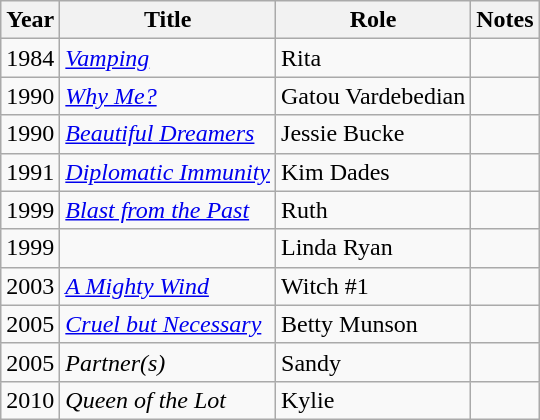<table class="wikitable sortable">
<tr>
<th>Year</th>
<th>Title</th>
<th>Role</th>
<th class="unsortable">Notes</th>
</tr>
<tr>
<td>1984</td>
<td><em><a href='#'>Vamping</a></em></td>
<td>Rita</td>
<td></td>
</tr>
<tr>
<td>1990</td>
<td><em><a href='#'>Why Me?</a></em></td>
<td>Gatou Vardebedian</td>
<td></td>
</tr>
<tr>
<td>1990</td>
<td><em><a href='#'>Beautiful Dreamers</a></em></td>
<td>Jessie Bucke</td>
<td></td>
</tr>
<tr>
<td>1991</td>
<td><em><a href='#'>Diplomatic Immunity</a></em></td>
<td>Kim Dades</td>
<td></td>
</tr>
<tr>
<td>1999</td>
<td><em><a href='#'>Blast from the Past</a></em></td>
<td>Ruth</td>
<td></td>
</tr>
<tr>
<td>1999</td>
<td><em></em></td>
<td>Linda Ryan</td>
<td></td>
</tr>
<tr>
<td>2003</td>
<td data-sort-value="Mighty Wind, A"><em><a href='#'>A Mighty Wind</a></em></td>
<td>Witch #1</td>
<td></td>
</tr>
<tr>
<td>2005</td>
<td><em><a href='#'>Cruel but Necessary</a></em></td>
<td>Betty Munson</td>
<td></td>
</tr>
<tr>
<td>2005</td>
<td><em>Partner(s)</em></td>
<td>Sandy</td>
<td></td>
</tr>
<tr>
<td>2010</td>
<td><em>Queen of the Lot</em></td>
<td>Kylie</td>
<td></td>
</tr>
</table>
